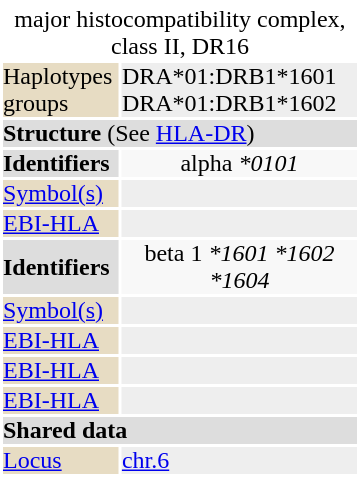<table id="drugInfoBox" style="float: right; clear: right; margin: 0 0 0.5em 1em; background: #ffffff;" class="toccolours" border=0 cellpadding=0 align=right width="240px">
<tr>
<td align="center" colspan="2"></td>
</tr>
<tr>
<td align="center" colspan="2"><div>major histocompatibility complex, class II, DR16</div></td>
</tr>
<tr>
<td bgcolor="#e7dcc3">Haplotypes groups</td>
<td bgcolor="#eeeeee">DRA*01:DRB1*1601 DRA*01:DRB1*1602</td>
</tr>
<tr>
<td colspan="2" bgcolor="#dddddd"><strong>Structure</strong> (See <a href='#'>HLA-DR</a>)</td>
</tr>
<tr style="background:#f8f8f8">
<td bgcolor="#dddddd"><strong>Identifiers</strong></td>
<td align="center"><div>alpha <em>*0101</em></div></td>
</tr>
<tr>
<td bgcolor="#e7dcc3"><a href='#'>Symbol(s)</a></td>
<td bgcolor="#eeeeee"></td>
</tr>
<tr>
<td bgcolor="#e7dcc3"><a href='#'>EBI-HLA</a></td>
<td bgcolor="#eeeeee"></td>
</tr>
<tr style="background:#f8f8f8">
<td bgcolor="#dddddd"><strong>Identifiers</strong></td>
<td align="center"><div>beta 1 <em>*1601</em> <em>*1602</em> <em>*1604</em> </div></td>
</tr>
<tr>
<td bgcolor="#e7dcc3"><a href='#'>Symbol(s)</a></td>
<td bgcolor="#eeeeee"></td>
</tr>
<tr>
<td bgcolor="#e7dcc3"><a href='#'>EBI-HLA</a></td>
<td bgcolor="#eeeeee"></td>
</tr>
<tr>
<td bgcolor="#e7dcc3"><a href='#'>EBI-HLA</a></td>
<td bgcolor="#eeeeee"></td>
</tr>
<tr>
<td bgcolor="#e7dcc3"><a href='#'>EBI-HLA</a></td>
<td bgcolor="#eeeeee"></td>
</tr>
<tr>
<td colspan="2" bgcolor="#dddddd"><strong>Shared data</strong></td>
</tr>
<tr>
<td bgcolor="#e7dcc3"><a href='#'>Locus</a></td>
<td bgcolor="#eeeeee"><a href='#'>chr.6</a> <em></em></td>
</tr>
<tr>
</tr>
</table>
